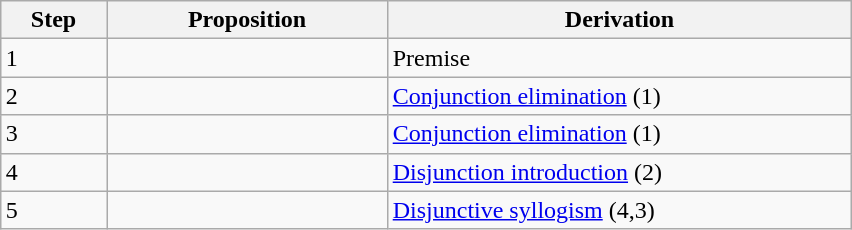<table class="wikitable" style="margin-left: auto; margin-right: auto; border: none; width: 45%">
<tr>
<th style="width:5%">Step</th>
<th style="width:15%">Proposition</th>
<th style="width:25%">Derivation</th>
</tr>
<tr>
<td>1</td>
<td></td>
<td>Premise</td>
</tr>
<tr>
<td>2</td>
<td></td>
<td><a href='#'>Conjunction elimination</a> (1)</td>
</tr>
<tr>
<td>3</td>
<td></td>
<td><a href='#'>Conjunction elimination</a> (1)</td>
</tr>
<tr>
<td>4</td>
<td></td>
<td><a href='#'>Disjunction introduction</a> (2)</td>
</tr>
<tr>
<td>5</td>
<td></td>
<td><a href='#'>Disjunctive syllogism</a> (4,3)</td>
</tr>
<tr>
</tr>
</table>
